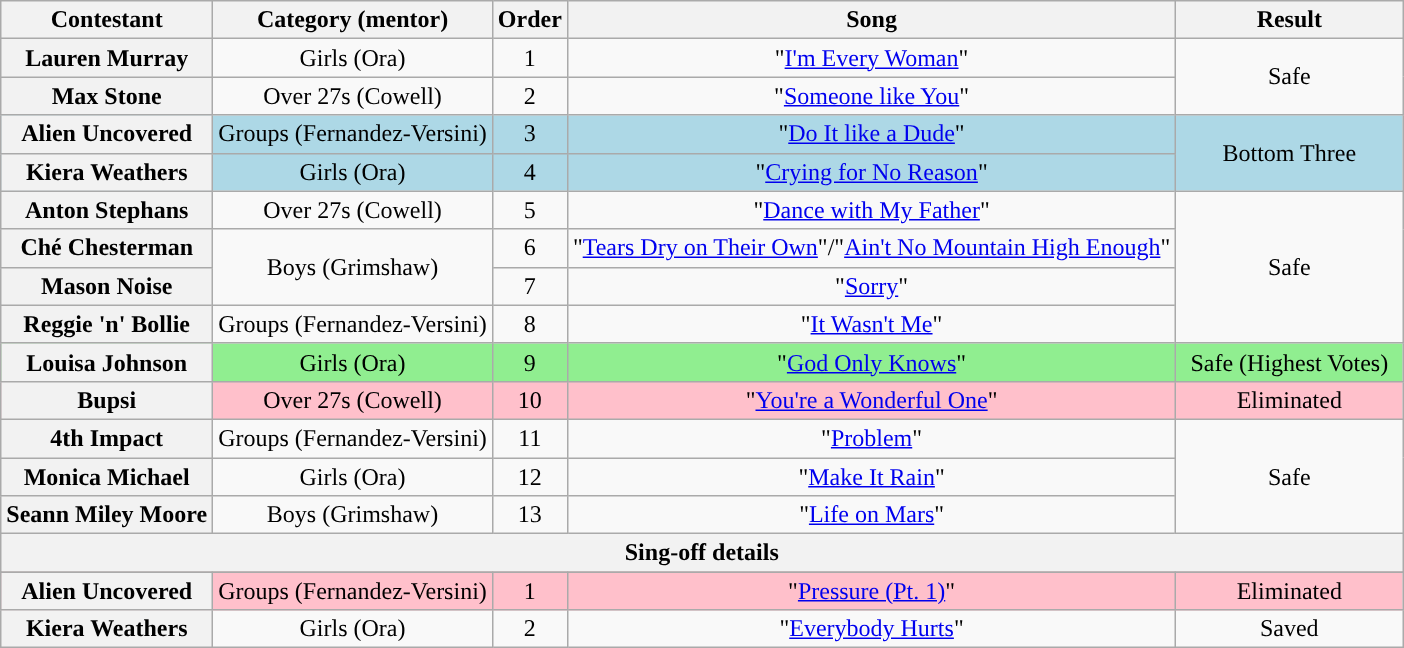<table class="wikitable plainrowheaders" style="text-align:center;">
<tr>
<th scope="col">Contestant</th>
<th scope="col">Category (mentor)</th>
<th scope="col">Order</th>
<th scope="col">Song</th>
<th scope="col" style="width:9em;">Result</th>
</tr>
<tr>
<th scope="row">Lauren Murray</th>
<td>Girls (Ora)</td>
<td>1</td>
<td>"<a href='#'>I'm Every Woman</a>"</td>
<td rowspan=2>Safe</td>
</tr>
<tr>
<th scope="row">Max Stone</th>
<td>Over 27s (Cowell)</td>
<td>2</td>
<td>"<a href='#'>Someone like You</a>"</td>
</tr>
<tr style="background:lightblue;">
<th scope="row">Alien Uncovered</th>
<td>Groups (Fernandez-Versini)</td>
<td>3</td>
<td>"<a href='#'>Do It like a Dude</a>"</td>
<td rowspan=2>Bottom Three</td>
</tr>
<tr style="background:lightblue;">
<th scope="row">Kiera Weathers</th>
<td>Girls (Ora)</td>
<td>4</td>
<td>"<a href='#'>Crying for No Reason</a>"</td>
</tr>
<tr>
<th scope="row">Anton Stephans</th>
<td>Over 27s (Cowell)</td>
<td>5</td>
<td>"<a href='#'>Dance with My Father</a>"</td>
<td rowspan=4>Safe</td>
</tr>
<tr>
<th scope="row">Ché Chesterman</th>
<td rowspan="2">Boys (Grimshaw)</td>
<td>6</td>
<td>"<a href='#'>Tears Dry on Their Own</a>"/"<a href='#'>Ain't No Mountain High Enough</a>"</td>
</tr>
<tr>
<th scope="row">Mason Noise</th>
<td>7</td>
<td>"<a href='#'>Sorry</a>"</td>
</tr>
<tr>
<th scope="row">Reggie 'n' Bollie</th>
<td>Groups (Fernandez-Versini)</td>
<td>8</td>
<td>"<a href='#'>It Wasn't Me</a>"</td>
</tr>
<tr style="background:lightgreen;">
<th scope="row">Louisa Johnson</th>
<td>Girls (Ora)</td>
<td>9</td>
<td>"<a href='#'>God Only Knows</a>"</td>
<td>Safe (Highest Votes)</td>
</tr>
<tr style="background:pink;">
<th scope="row">Bupsi</th>
<td>Over 27s (Cowell)</td>
<td>10</td>
<td>"<a href='#'>You're a Wonderful One</a>"</td>
<td>Eliminated</td>
</tr>
<tr>
<th scope="row">4th Impact</th>
<td>Groups (Fernandez-Versini)</td>
<td>11</td>
<td>"<a href='#'>Problem</a>"</td>
<td rowspan=3>Safe</td>
</tr>
<tr>
<th scope="row">Monica Michael</th>
<td>Girls (Ora)</td>
<td>12</td>
<td>"<a href='#'>Make It Rain</a>"</td>
</tr>
<tr>
<th scope="row">Seann Miley Moore</th>
<td>Boys (Grimshaw)</td>
<td>13</td>
<td>"<a href='#'>Life on Mars</a>"</td>
</tr>
<tr>
<th colspan="5">Sing-off details</th>
</tr>
<tr>
</tr>
<tr style="background:pink;">
<th scope="row">Alien Uncovered</th>
<td>Groups (Fernandez-Versini)</td>
<td>1</td>
<td>"<a href='#'>Pressure (Pt. 1)</a>"</td>
<td>Eliminated</td>
</tr>
<tr>
<th scope="row">Kiera Weathers</th>
<td>Girls (Ora)</td>
<td>2</td>
<td>"<a href='#'>Everybody Hurts</a>"</td>
<td>Saved</td>
</tr>
</table>
